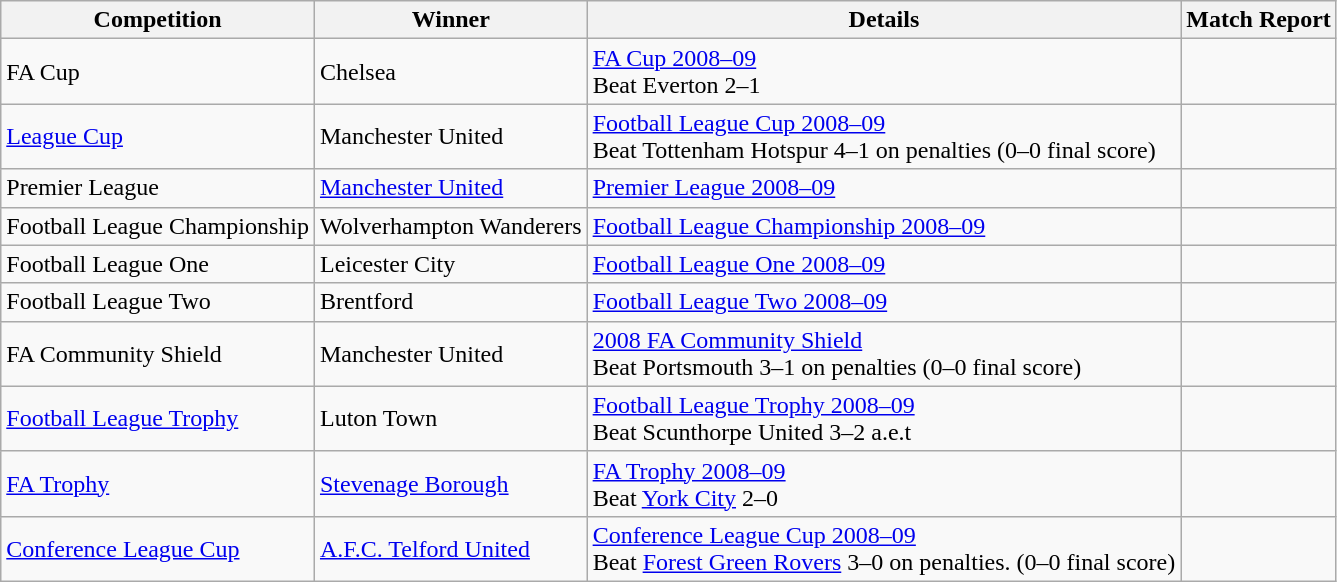<table class="wikitable">
<tr>
<th>Competition</th>
<th>Winner</th>
<th>Details</th>
<th>Match Report</th>
</tr>
<tr>
<td>FA Cup</td>
<td>Chelsea</td>
<td><a href='#'>FA Cup 2008–09</a><br>Beat Everton 2–1</td>
<td></td>
</tr>
<tr>
<td><a href='#'>League Cup</a></td>
<td>Manchester United</td>
<td><a href='#'>Football League Cup 2008–09</a><br>Beat Tottenham Hotspur 4–1 on penalties (0–0 final score)</td>
<td></td>
</tr>
<tr>
<td>Premier League</td>
<td><a href='#'>Manchester United</a></td>
<td><a href='#'>Premier League 2008–09</a></td>
<td></td>
</tr>
<tr>
<td>Football League Championship</td>
<td>Wolverhampton Wanderers</td>
<td><a href='#'>Football League Championship 2008–09</a></td>
<td></td>
</tr>
<tr>
<td>Football League One</td>
<td>Leicester City</td>
<td><a href='#'>Football League One 2008–09</a></td>
<td></td>
</tr>
<tr>
<td>Football League Two</td>
<td>Brentford</td>
<td><a href='#'>Football League Two 2008–09</a></td>
<td></td>
</tr>
<tr>
<td>FA Community Shield</td>
<td>Manchester United</td>
<td><a href='#'>2008 FA Community Shield</a><br>Beat Portsmouth 3–1 on penalties (0–0 final score)</td>
<td></td>
</tr>
<tr>
<td><a href='#'>Football League Trophy</a></td>
<td>Luton Town</td>
<td><a href='#'>Football League Trophy 2008–09</a><br>Beat Scunthorpe United 3–2 a.e.t</td>
<td></td>
</tr>
<tr>
<td><a href='#'>FA Trophy</a></td>
<td><a href='#'>Stevenage Borough</a></td>
<td><a href='#'>FA Trophy 2008–09</a><br>Beat <a href='#'>York City</a> 2–0</td>
<td></td>
</tr>
<tr>
<td><a href='#'>Conference League Cup</a></td>
<td><a href='#'>A.F.C. Telford United</a></td>
<td><a href='#'>Conference League Cup 2008–09</a><br>Beat <a href='#'>Forest Green Rovers</a> 3–0 on penalties. (0–0 final score)</td>
<td></td>
</tr>
</table>
